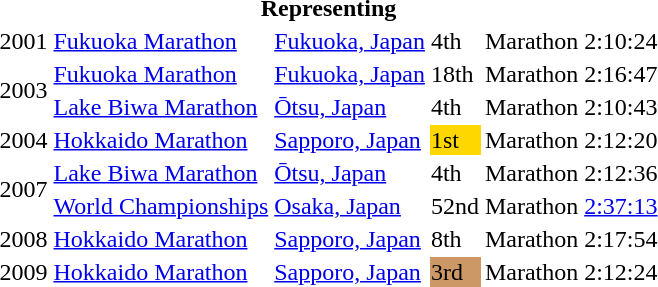<table>
<tr>
<th colspan="6">Representing </th>
</tr>
<tr>
<td>2001</td>
<td><a href='#'>Fukuoka Marathon</a></td>
<td><a href='#'>Fukuoka, Japan</a></td>
<td>4th</td>
<td>Marathon</td>
<td>2:10:24</td>
</tr>
<tr>
<td rowspan=2>2003</td>
<td><a href='#'>Fukuoka Marathon</a></td>
<td><a href='#'>Fukuoka, Japan</a></td>
<td>18th</td>
<td>Marathon</td>
<td>2:16:47</td>
</tr>
<tr>
<td><a href='#'>Lake Biwa Marathon</a></td>
<td><a href='#'>Ōtsu, Japan</a></td>
<td>4th</td>
<td>Marathon</td>
<td>2:10:43</td>
</tr>
<tr>
<td>2004</td>
<td><a href='#'>Hokkaido Marathon</a></td>
<td><a href='#'>Sapporo, Japan</a></td>
<td bgcolor="gold">1st</td>
<td>Marathon</td>
<td>2:12:20</td>
</tr>
<tr>
<td rowspan=2>2007</td>
<td><a href='#'>Lake Biwa Marathon</a></td>
<td><a href='#'>Ōtsu, Japan</a></td>
<td>4th</td>
<td>Marathon</td>
<td>2:12:36</td>
</tr>
<tr>
<td><a href='#'>World Championships</a></td>
<td><a href='#'>Osaka, Japan</a></td>
<td>52nd</td>
<td>Marathon</td>
<td><a href='#'>2:37:13</a></td>
</tr>
<tr>
<td>2008</td>
<td><a href='#'>Hokkaido Marathon</a></td>
<td><a href='#'>Sapporo, Japan</a></td>
<td>8th</td>
<td>Marathon</td>
<td>2:17:54</td>
</tr>
<tr>
<td>2009</td>
<td><a href='#'>Hokkaido Marathon</a></td>
<td><a href='#'>Sapporo, Japan</a></td>
<td bgcolor="cc9966">3rd</td>
<td>Marathon</td>
<td>2:12:24</td>
</tr>
</table>
